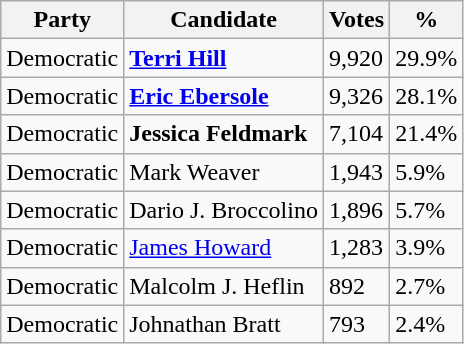<table class="wikitable">
<tr>
<th>Party</th>
<th>Candidate</th>
<th>Votes</th>
<th>%</th>
</tr>
<tr>
<td>Democratic</td>
<td><strong><a href='#'>Terri Hill</a></strong></td>
<td>9,920</td>
<td>29.9%</td>
</tr>
<tr>
<td>Democratic</td>
<td><strong><a href='#'>Eric Ebersole</a></strong></td>
<td>9,326</td>
<td>28.1%</td>
</tr>
<tr>
<td>Democratic</td>
<td><strong>Jessica Feldmark</strong></td>
<td>7,104</td>
<td>21.4%</td>
</tr>
<tr>
<td>Democratic</td>
<td>Mark Weaver</td>
<td>1,943</td>
<td>5.9%</td>
</tr>
<tr>
<td>Democratic</td>
<td>Dario J. Broccolino</td>
<td>1,896</td>
<td>5.7%</td>
</tr>
<tr>
<td>Democratic</td>
<td><a href='#'>James Howard</a></td>
<td>1,283</td>
<td>3.9%</td>
</tr>
<tr>
<td>Democratic</td>
<td>Malcolm J. Heflin</td>
<td>892</td>
<td>2.7%</td>
</tr>
<tr>
<td>Democratic</td>
<td>Johnathan Bratt</td>
<td>793</td>
<td>2.4%</td>
</tr>
</table>
